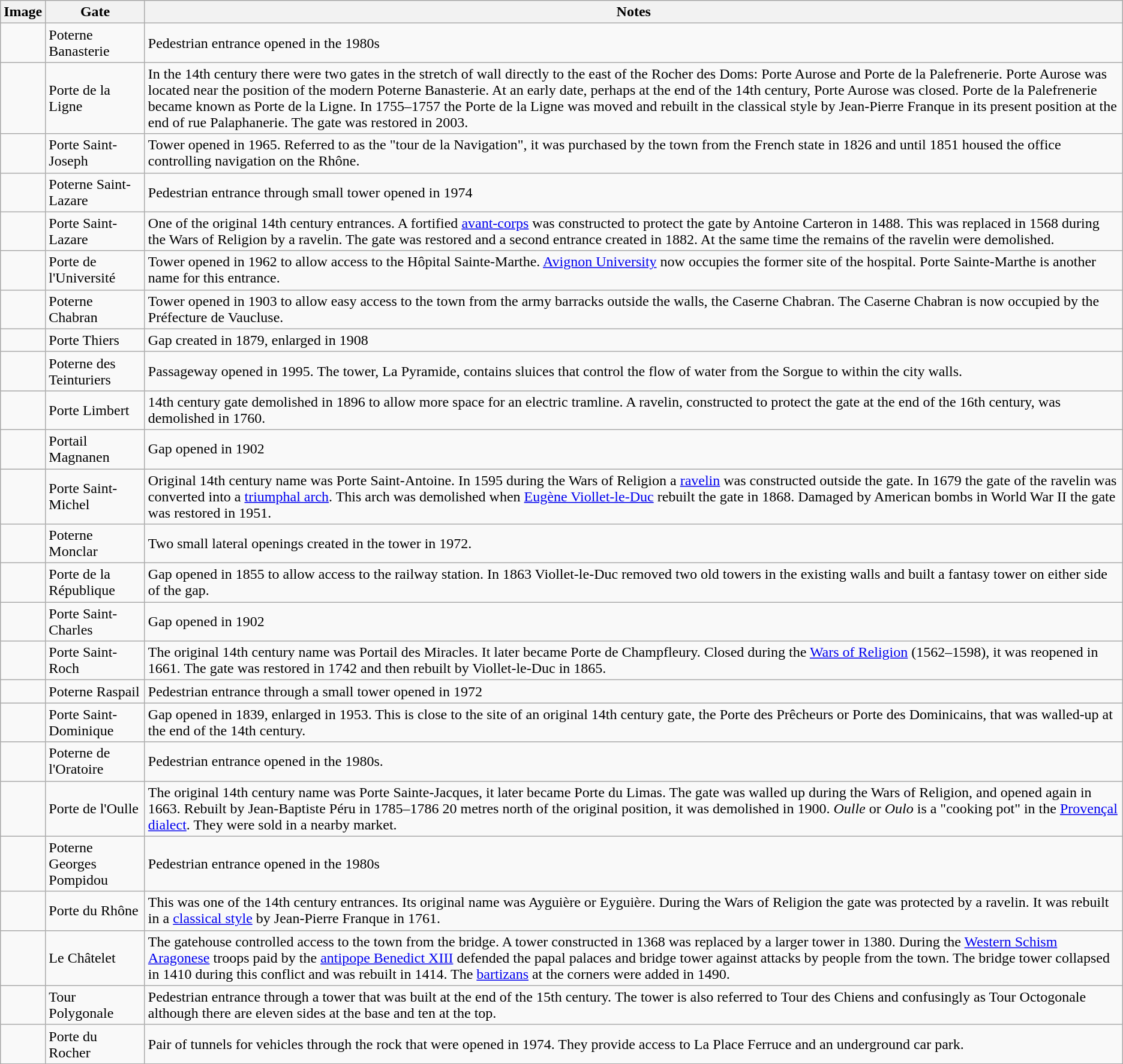<table class="wikitable">
<tr>
<th>Image</th>
<th>Gate</th>
<th>Notes</th>
</tr>
<tr>
<td></td>
<td>Poterne Banasterie</td>
<td>Pedestrian entrance opened in the 1980s</td>
</tr>
<tr>
<td></td>
<td>Porte de la Ligne</td>
<td>In the 14th century there were two gates in the stretch of wall directly to the east of the Rocher des Doms: Porte Aurose and Porte de la Palefrenerie. Porte Aurose was located near the position of the modern Poterne Banasterie. At an early date, perhaps at the end of the 14th century, Porte Aurose was closed. Porte de la Palefrenerie became known as Porte de la Ligne. In 1755–1757 the Porte de la Ligne was moved and rebuilt in the classical style by Jean-Pierre Franque in its present position at the end of rue Palaphanerie.  The gate was restored in 2003.</td>
</tr>
<tr>
<td></td>
<td>Porte Saint-Joseph</td>
<td>Tower opened in 1965. Referred to as the "tour de la Navigation", it was purchased by the town from the French state in 1826 and until 1851 housed the office controlling navigation on the Rhône.</td>
</tr>
<tr>
<td></td>
<td>Poterne Saint-Lazare</td>
<td>Pedestrian entrance through small tower opened in 1974</td>
</tr>
<tr>
<td></td>
<td>Porte Saint-Lazare</td>
<td>One of the original 14th century entrances. A fortified <a href='#'>avant-corps</a> was constructed to protect the gate by Antoine Carteron in 1488. This was replaced in 1568 during the Wars of Religion by a ravelin. The gate was restored and a second entrance created in 1882. At the same time the remains of the ravelin were demolished.</td>
</tr>
<tr>
<td></td>
<td>Porte de l'Université</td>
<td>Tower opened in 1962 to allow access to the Hôpital Sainte-Marthe. <a href='#'>Avignon University</a> now occupies the former site of the hospital. Porte Sainte-Marthe is another name for this entrance.</td>
</tr>
<tr>
<td></td>
<td>Poterne Chabran</td>
<td>Tower opened in 1903 to allow easy access to the town from the army barracks outside the walls, the Caserne Chabran. The Caserne Chabran is now occupied by the Préfecture de Vaucluse.</td>
</tr>
<tr>
<td></td>
<td>Porte Thiers</td>
<td>Gap created in 1879, enlarged in 1908</td>
</tr>
<tr>
<td></td>
<td>Poterne des Teinturiers</td>
<td>Passageway opened in 1995. The tower, La Pyramide, contains sluices that control the flow of water from the Sorgue to within the city walls.</td>
</tr>
<tr>
<td></td>
<td>Porte Limbert</td>
<td>14th century gate demolished in 1896 to allow more space for an electric tramline. A ravelin, constructed to protect the gate at the end of the 16th century, was demolished in 1760.</td>
</tr>
<tr>
<td></td>
<td>Portail Magnanen</td>
<td>Gap opened in 1902</td>
</tr>
<tr>
<td></td>
<td>Porte Saint-Michel</td>
<td>Original 14th century name was Porte Saint-Antoine. In 1595 during the Wars of Religion a <a href='#'>ravelin</a> was constructed outside the gate. In 1679 the gate of the ravelin was converted into a <a href='#'>triumphal arch</a>. This arch was demolished when <a href='#'>Eugène Viollet-le-Duc</a> rebuilt the gate in 1868. Damaged by American bombs in World War II the gate was restored in 1951.</td>
</tr>
<tr>
<td></td>
<td>Poterne Monclar</td>
<td>Two small lateral openings created in the tower in 1972.</td>
</tr>
<tr>
<td></td>
<td>Porte de la République</td>
<td>Gap opened in 1855 to allow access to the railway station. In 1863 Viollet-le-Duc removed two old towers in the existing walls and built a fantasy tower on either side of the gap.</td>
</tr>
<tr>
<td></td>
<td>Porte Saint-Charles</td>
<td>Gap opened in 1902</td>
</tr>
<tr>
<td></td>
<td>Porte Saint-Roch</td>
<td>The original 14th century name was Portail des Miracles. It later became Porte de Champfleury. Closed during the <a href='#'>Wars of Religion</a> (1562–1598), it was reopened in 1661. The gate was restored in 1742 and then rebuilt by Viollet-le-Duc in 1865.</td>
</tr>
<tr>
<td></td>
<td>Poterne Raspail</td>
<td>Pedestrian entrance through a small tower opened in 1972</td>
</tr>
<tr>
<td></td>
<td>Porte Saint-Dominique</td>
<td>Gap opened in 1839, enlarged in 1953. This is close to the site of an original 14th century gate, the Porte des Prêcheurs or Porte des Dominicains, that was walled-up at the end of the 14th century.</td>
</tr>
<tr>
<td></td>
<td>Poterne de l'Oratoire</td>
<td>Pedestrian entrance opened in the 1980s.</td>
</tr>
<tr>
<td></td>
<td>Porte de l'Oulle</td>
<td>The original 14th century name was Porte Sainte-Jacques, it later became Porte du Limas. The gate was walled up during the Wars of Religion, and opened again in 1663. Rebuilt by Jean-Baptiste Péru in 1785–1786 20 metres north of the original position, it was demolished in 1900. <em>Oulle</em> or <em>Oulo</em> is a "cooking pot" in the <a href='#'>Provençal dialect</a>. They were sold in a nearby market.</td>
</tr>
<tr>
<td></td>
<td>Poterne Georges Pompidou</td>
<td>Pedestrian entrance opened in the 1980s</td>
</tr>
<tr>
<td></td>
<td>Porte du Rhône</td>
<td>This was one of the 14th century entrances. Its original name was Ayguière or Eyguière. During the Wars of Religion the gate was protected by a ravelin. It was rebuilt in a <a href='#'>classical style</a> by Jean-Pierre Franque in 1761.</td>
</tr>
<tr>
<td></td>
<td>Le Châtelet</td>
<td>The gatehouse controlled access to the town from the bridge. A tower constructed in 1368 was replaced by a larger tower in 1380. During the <a href='#'>Western Schism</a> <a href='#'>Aragonese</a> troops paid by the <a href='#'>antipope Benedict XIII</a> defended the papal palaces and bridge tower against attacks by people from the town. The bridge tower collapsed in 1410 during this conflict and was rebuilt in 1414. The <a href='#'>bartizans</a> at the corners were added in 1490.</td>
</tr>
<tr>
<td></td>
<td>Tour Polygonale</td>
<td>Pedestrian entrance through a tower that was built at the end of the 15th century. The tower is also referred to Tour des Chiens and confusingly as Tour Octogonale although there are eleven sides at the base and ten at the top.</td>
</tr>
<tr>
<td></td>
<td>Porte du Rocher</td>
<td>Pair of tunnels for vehicles through the rock that were opened in 1974. They provide access to La Place Ferruce and an underground car park.</td>
</tr>
<tr>
</tr>
</table>
